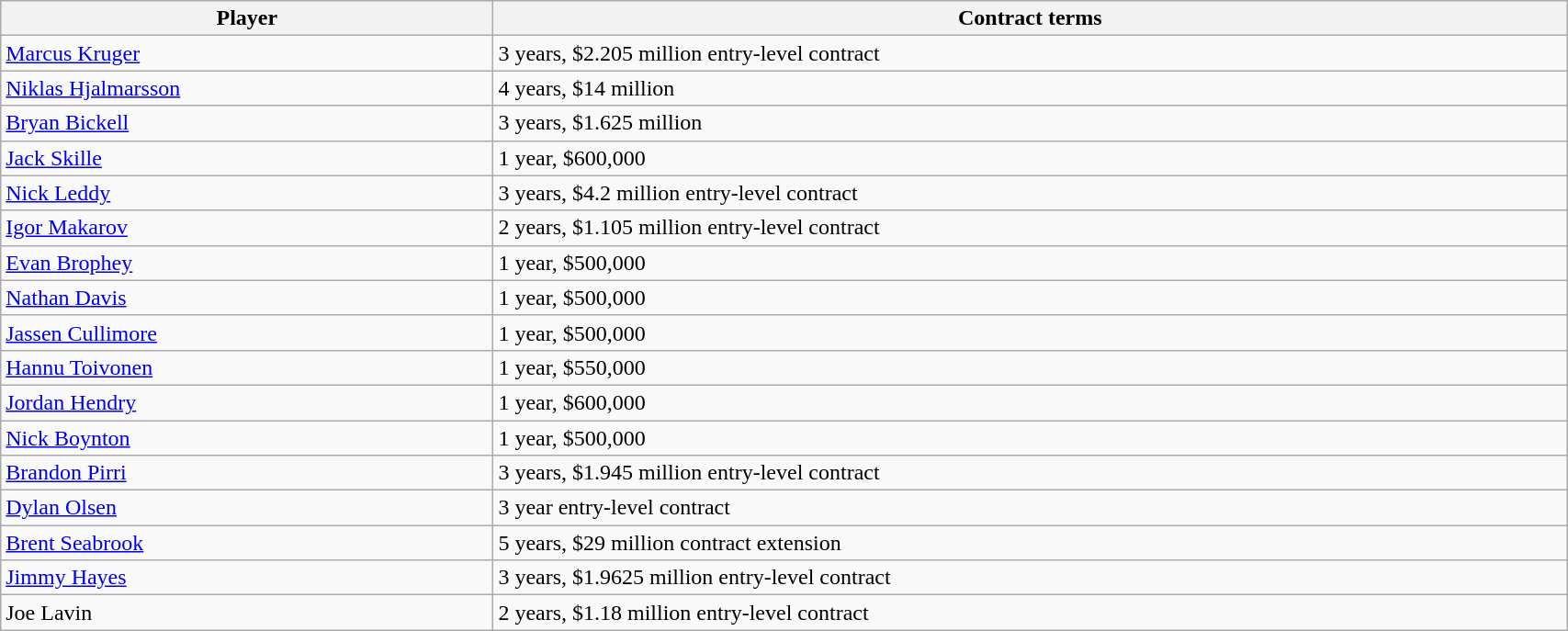<table class="wikitable" width=90%>
<tr>
<th>Player</th>
<th>Contract terms</th>
</tr>
<tr>
<td><a href='#'>Marcus Kruger</a></td>
<td>3 years, $2.205 million entry-level contract</td>
</tr>
<tr>
<td><a href='#'>Niklas Hjalmarsson</a></td>
<td>4 years, $14 million</td>
</tr>
<tr>
<td><a href='#'>Bryan Bickell</a></td>
<td>3 years, $1.625 million</td>
</tr>
<tr>
<td><a href='#'>Jack Skille</a></td>
<td>1 year, $600,000</td>
</tr>
<tr>
<td><a href='#'>Nick Leddy</a></td>
<td>3 years, $4.2 million entry-level contract</td>
</tr>
<tr>
<td><a href='#'>Igor Makarov</a></td>
<td>2 years, $1.105 million entry-level contract</td>
</tr>
<tr>
<td><a href='#'>Evan Brophey</a></td>
<td>1 year, $500,000</td>
</tr>
<tr>
<td><a href='#'>Nathan Davis</a></td>
<td>1 year, $500,000</td>
</tr>
<tr>
<td><a href='#'>Jassen Cullimore</a></td>
<td>1 year, $500,000</td>
</tr>
<tr>
<td><a href='#'>Hannu Toivonen</a></td>
<td>1 year, $550,000</td>
</tr>
<tr>
<td><a href='#'>Jordan Hendry</a></td>
<td>1 year, $600,000</td>
</tr>
<tr>
<td><a href='#'>Nick Boynton</a></td>
<td>1 year, $500,000</td>
</tr>
<tr>
<td><a href='#'>Brandon Pirri</a></td>
<td>3 years, $1.945 million entry-level contract</td>
</tr>
<tr>
<td><a href='#'>Dylan Olsen</a></td>
<td>3 year entry-level contract</td>
</tr>
<tr>
<td><a href='#'>Brent Seabrook</a></td>
<td>5 years, $29 million contract extension</td>
</tr>
<tr>
<td><a href='#'>Jimmy Hayes</a></td>
<td>3 years, $1.9625 million entry-level contract</td>
</tr>
<tr>
<td>Joe Lavin</td>
<td>2 years, $1.18 million entry-level contract</td>
</tr>
</table>
